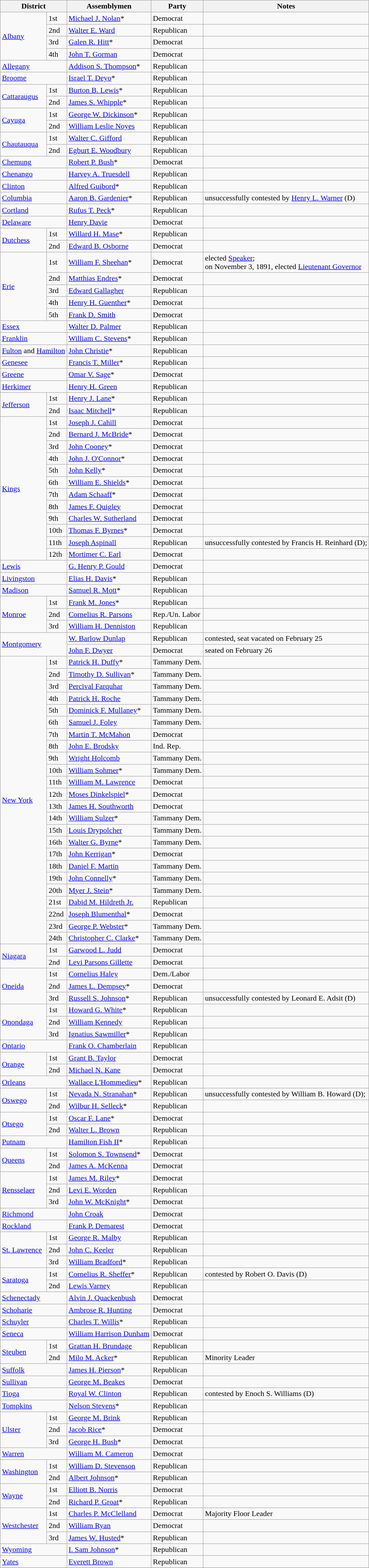<table class=wikitable>
<tr>
<th colspan="2">District</th>
<th>Assemblymen</th>
<th>Party</th>
<th>Notes</th>
</tr>
<tr>
<td rowspan="4"><a href='#'>Albany</a></td>
<td>1st</td>
<td><a href='#'>Michael J. Nolan</a>*</td>
<td>Democrat</td>
<td></td>
</tr>
<tr>
<td>2nd</td>
<td><a href='#'>Walter E. Ward</a></td>
<td>Republican</td>
<td></td>
</tr>
<tr>
<td>3rd</td>
<td><a href='#'>Galen R. Hitt</a>*</td>
<td>Democrat</td>
<td></td>
</tr>
<tr>
<td>4th</td>
<td><a href='#'>John T. Gorman</a></td>
<td>Democrat</td>
<td></td>
</tr>
<tr>
<td colspan="2"><a href='#'>Allegany</a></td>
<td><a href='#'>Addison S. Thompson</a>*</td>
<td>Republican</td>
<td></td>
</tr>
<tr>
<td colspan="2"><a href='#'>Broome</a></td>
<td><a href='#'>Israel T. Deyo</a>*</td>
<td>Republican</td>
<td></td>
</tr>
<tr>
<td rowspan="2"><a href='#'>Cattaraugus</a></td>
<td>1st</td>
<td><a href='#'>Burton B. Lewis</a>*</td>
<td>Republican</td>
<td></td>
</tr>
<tr>
<td>2nd</td>
<td><a href='#'>James S. Whipple</a>*</td>
<td>Republican</td>
<td></td>
</tr>
<tr>
<td rowspan="2"><a href='#'>Cayuga</a></td>
<td>1st</td>
<td><a href='#'>George W. Dickinson</a>*</td>
<td>Republican</td>
<td></td>
</tr>
<tr>
<td>2nd</td>
<td><a href='#'>William Leslie Noyes</a></td>
<td>Republican</td>
<td></td>
</tr>
<tr>
<td rowspan="2"><a href='#'>Chautauqua</a></td>
<td>1st</td>
<td><a href='#'>Walter C. Gifford</a></td>
<td>Republican</td>
<td></td>
</tr>
<tr>
<td>2nd</td>
<td><a href='#'>Egburt E. Woodbury</a></td>
<td>Republican</td>
<td></td>
</tr>
<tr>
<td colspan="2"><a href='#'>Chemung</a></td>
<td><a href='#'>Robert P. Bush</a>*</td>
<td>Democrat</td>
<td></td>
</tr>
<tr>
<td colspan="2"><a href='#'>Chenango</a></td>
<td><a href='#'>Harvey A. Truesdell</a></td>
<td>Republican</td>
<td></td>
</tr>
<tr>
<td colspan="2"><a href='#'>Clinton</a></td>
<td><a href='#'>Alfred Guibord</a>*</td>
<td>Republican</td>
<td></td>
</tr>
<tr>
<td colspan="2"><a href='#'>Columbia</a></td>
<td><a href='#'>Aaron B. Gardenier</a>*</td>
<td>Republican</td>
<td>unsuccessfully contested by <a href='#'>Henry L. Warner</a> (D)</td>
</tr>
<tr>
<td colspan="2"><a href='#'>Cortland</a></td>
<td><a href='#'>Rufus T. Peck</a>*</td>
<td>Republican</td>
<td></td>
</tr>
<tr>
<td colspan="2"><a href='#'>Delaware</a></td>
<td><a href='#'>Henry Davie</a></td>
<td>Democrat</td>
<td></td>
</tr>
<tr>
<td rowspan="2"><a href='#'>Dutchess</a></td>
<td>1st</td>
<td><a href='#'>Willard H. Mase</a>*</td>
<td>Republican</td>
<td></td>
</tr>
<tr>
<td>2nd</td>
<td><a href='#'>Edward B. Osborne</a></td>
<td>Democrat</td>
<td></td>
</tr>
<tr>
<td rowspan="5"><a href='#'>Erie</a></td>
<td>1st</td>
<td><a href='#'>William F. Sheehan</a>*</td>
<td>Democrat</td>
<td>elected <a href='#'>Speaker</a>; <br> on November 3, 1891, elected <a href='#'>Lieutenant Governor</a></td>
</tr>
<tr>
<td>2nd</td>
<td><a href='#'>Matthias Endres</a>*</td>
<td>Democrat</td>
<td></td>
</tr>
<tr>
<td>3rd</td>
<td><a href='#'>Edward Gallagher</a></td>
<td>Republican</td>
<td></td>
</tr>
<tr>
<td>4th</td>
<td><a href='#'>Henry H. Guenther</a>*</td>
<td>Democrat</td>
<td></td>
</tr>
<tr>
<td>5th</td>
<td><a href='#'>Frank D. Smith</a></td>
<td>Democrat</td>
<td></td>
</tr>
<tr>
<td colspan="2"><a href='#'>Essex</a></td>
<td><a href='#'>Walter D. Palmer</a></td>
<td>Republican</td>
<td></td>
</tr>
<tr>
<td colspan="2"><a href='#'>Franklin</a></td>
<td><a href='#'>William C. Stevens</a>*</td>
<td>Republican</td>
<td></td>
</tr>
<tr>
<td colspan="2"><a href='#'>Fulton</a> and <a href='#'>Hamilton</a></td>
<td><a href='#'>John Christie</a>*</td>
<td>Republican</td>
<td></td>
</tr>
<tr>
<td colspan="2"><a href='#'>Genesee</a></td>
<td><a href='#'>Francis T. Miller</a>*</td>
<td>Republican</td>
<td></td>
</tr>
<tr>
<td colspan="2"><a href='#'>Greene</a></td>
<td><a href='#'>Omar V. Sage</a>*</td>
<td>Democrat</td>
<td></td>
</tr>
<tr>
<td colspan="2"><a href='#'>Herkimer</a></td>
<td><a href='#'>Henry H. Green</a></td>
<td>Republican</td>
<td></td>
</tr>
<tr>
<td rowspan="2"><a href='#'>Jefferson</a></td>
<td>1st</td>
<td><a href='#'>Henry J. Lane</a>*</td>
<td>Republican</td>
<td></td>
</tr>
<tr>
<td>2nd</td>
<td><a href='#'>Isaac Mitchell</a>*</td>
<td>Republican</td>
<td></td>
</tr>
<tr>
<td rowspan="12"><a href='#'>Kings</a></td>
<td>1st</td>
<td><a href='#'>Joseph J. Cahill</a></td>
<td>Democrat</td>
<td></td>
</tr>
<tr>
<td>2nd</td>
<td><a href='#'>Bernard J. McBride</a>*</td>
<td>Democrat</td>
<td></td>
</tr>
<tr>
<td>3rd</td>
<td><a href='#'>John Cooney</a>*</td>
<td>Democrat</td>
<td></td>
</tr>
<tr>
<td>4th</td>
<td><a href='#'>John J. O'Connor</a>*</td>
<td>Democrat</td>
<td></td>
</tr>
<tr>
<td>5th</td>
<td><a href='#'>John Kelly</a>*</td>
<td>Democrat</td>
<td></td>
</tr>
<tr>
<td>6th</td>
<td><a href='#'>William E. Shields</a>*</td>
<td>Democrat</td>
<td></td>
</tr>
<tr>
<td>7th</td>
<td><a href='#'>Adam Schaaff</a>*</td>
<td>Democrat</td>
<td></td>
</tr>
<tr>
<td>8th</td>
<td><a href='#'>James F. Quigley</a></td>
<td>Democrat</td>
<td></td>
</tr>
<tr>
<td>9th</td>
<td><a href='#'>Charles W. Sutherland</a></td>
<td>Democrat</td>
<td></td>
</tr>
<tr>
<td>10th</td>
<td><a href='#'>Thomas F. Byrnes</a>*</td>
<td>Democrat</td>
<td></td>
</tr>
<tr>
<td>11th</td>
<td><a href='#'>Joseph Aspinall</a></td>
<td>Republican</td>
<td>unsuccessfully contested by Francis H. Reinhard (D);</td>
</tr>
<tr>
<td>12th</td>
<td><a href='#'>Mortimer C. Earl</a></td>
<td>Democrat</td>
<td></td>
</tr>
<tr>
<td colspan="2"><a href='#'>Lewis</a></td>
<td><a href='#'>G. Henry P. Gould</a></td>
<td>Democrat</td>
<td></td>
</tr>
<tr>
<td colspan="2"><a href='#'>Livingston</a></td>
<td><a href='#'>Elias H. Davis</a>*</td>
<td>Republican</td>
<td></td>
</tr>
<tr>
<td colspan="2"><a href='#'>Madison</a></td>
<td><a href='#'>Samuel R. Mott</a>*</td>
<td>Republican</td>
<td></td>
</tr>
<tr>
<td rowspan="3"><a href='#'>Monroe</a></td>
<td>1st</td>
<td><a href='#'>Frank M. Jones</a>*</td>
<td>Republican</td>
<td></td>
</tr>
<tr>
<td>2nd</td>
<td><a href='#'>Cornelius R. Parsons</a></td>
<td>Rep./Un. Labor</td>
<td></td>
</tr>
<tr>
<td>3rd</td>
<td><a href='#'>William H. Denniston</a></td>
<td>Republican</td>
<td></td>
</tr>
<tr>
<td rowspan="2" colspan="2"><a href='#'>Montgomery</a></td>
<td><a href='#'>W. Barlow Dunlap</a></td>
<td>Republican</td>
<td>contested, seat vacated on February 25</td>
</tr>
<tr>
<td><a href='#'>John F. Dwyer</a></td>
<td>Democrat</td>
<td>seated on February 26</td>
</tr>
<tr>
<td rowspan="24"><a href='#'>New York</a></td>
<td>1st</td>
<td><a href='#'>Patrick H. Duffy</a>*</td>
<td>Tammany Dem.</td>
<td></td>
</tr>
<tr>
<td>2nd</td>
<td><a href='#'>Timothy D. Sullivan</a>*</td>
<td>Tammany Dem.</td>
<td></td>
</tr>
<tr>
<td>3rd</td>
<td><a href='#'>Percival Farquhar</a></td>
<td>Tammany Dem.</td>
<td></td>
</tr>
<tr>
<td>4th</td>
<td><a href='#'>Patrick H. Roche</a></td>
<td>Tammany Dem.</td>
<td></td>
</tr>
<tr>
<td>5th</td>
<td><a href='#'>Dominick F. Mullaney</a>*</td>
<td>Tammany Dem.</td>
<td></td>
</tr>
<tr>
<td>6th</td>
<td><a href='#'>Samuel J. Foley</a></td>
<td>Tammany Dem.</td>
<td></td>
</tr>
<tr>
<td>7th</td>
<td><a href='#'>Martin T. McMahon</a></td>
<td>Democrat</td>
<td></td>
</tr>
<tr>
<td>8th</td>
<td><a href='#'>John E. Brodsky</a></td>
<td>Ind. Rep.</td>
<td></td>
</tr>
<tr>
<td>9th</td>
<td><a href='#'>Wright Holcomb</a></td>
<td>Tammany Dem.</td>
<td></td>
</tr>
<tr>
<td>10th</td>
<td><a href='#'>William Sohmer</a>*</td>
<td>Tammany Dem.</td>
<td></td>
</tr>
<tr>
<td>11th</td>
<td><a href='#'>William M. Lawrence</a></td>
<td>Democrat</td>
<td></td>
</tr>
<tr>
<td>12th</td>
<td><a href='#'>Moses Dinkelspiel</a>*</td>
<td>Democrat</td>
<td></td>
</tr>
<tr>
<td>13th</td>
<td><a href='#'>James H. Southworth</a></td>
<td>Democrat</td>
<td></td>
</tr>
<tr>
<td>14th</td>
<td><a href='#'>William Sulzer</a>*</td>
<td>Tammany Dem.</td>
<td></td>
</tr>
<tr>
<td>15th</td>
<td><a href='#'>Louis Drypolcher</a></td>
<td>Tammany Dem.</td>
<td></td>
</tr>
<tr>
<td>16th</td>
<td><a href='#'>Walter G. Byrne</a>*</td>
<td>Tammany Dem.</td>
<td></td>
</tr>
<tr>
<td>17th</td>
<td><a href='#'>John Kerrigan</a>*</td>
<td>Democrat</td>
<td></td>
</tr>
<tr>
<td>18th</td>
<td><a href='#'>Daniel F. Martin</a></td>
<td>Tammany Dem.</td>
<td></td>
</tr>
<tr>
<td>19th</td>
<td><a href='#'>John Connelly</a>*</td>
<td>Tammany Dem.</td>
<td></td>
</tr>
<tr>
<td>20th</td>
<td><a href='#'>Myer J. Stein</a>*</td>
<td>Tammany Dem.</td>
<td></td>
</tr>
<tr>
<td>21st</td>
<td><a href='#'>Dabid M. Hildreth Jr.</a></td>
<td>Republican</td>
<td></td>
</tr>
<tr>
<td>22nd</td>
<td><a href='#'>Joseph Blumenthal</a>*</td>
<td>Democrat</td>
<td></td>
</tr>
<tr>
<td>23rd</td>
<td><a href='#'>George P. Webster</a>*</td>
<td>Tammany Dem.</td>
<td></td>
</tr>
<tr>
<td>24th</td>
<td><a href='#'>Christopher C. Clarke</a>*</td>
<td>Tammany Dem.</td>
<td></td>
</tr>
<tr>
<td rowspan="2"><a href='#'>Niagara</a></td>
<td>1st</td>
<td><a href='#'>Garwood L. Judd</a></td>
<td>Democrat</td>
<td></td>
</tr>
<tr>
<td>2nd</td>
<td><a href='#'>Levi Parsons Gillette</a></td>
<td>Democrat</td>
<td></td>
</tr>
<tr>
<td rowspan="3"><a href='#'>Oneida</a></td>
<td>1st</td>
<td><a href='#'>Cornelius Haley</a></td>
<td>Dem./Labor</td>
<td></td>
</tr>
<tr>
<td>2nd</td>
<td><a href='#'>James L. Dempsey</a>*</td>
<td>Democrat</td>
<td></td>
</tr>
<tr>
<td>3rd</td>
<td><a href='#'>Russell S. Johnson</a>*</td>
<td>Republican</td>
<td>unsuccessfully contested by Leonard E. Adsit (D)</td>
</tr>
<tr>
<td rowspan="3"><a href='#'>Onondaga</a></td>
<td>1st</td>
<td><a href='#'>Howard G. White</a>*</td>
<td>Republican</td>
<td></td>
</tr>
<tr>
<td>2nd</td>
<td><a href='#'>William Kennedy</a></td>
<td>Republican</td>
<td></td>
</tr>
<tr>
<td>3rd</td>
<td><a href='#'>Ignatius Sawmiller</a>*</td>
<td>Republican</td>
<td></td>
</tr>
<tr>
<td colspan="2"><a href='#'>Ontario</a></td>
<td><a href='#'>Frank O. Chamberlain</a></td>
<td>Republican</td>
<td></td>
</tr>
<tr>
<td rowspan="2"><a href='#'>Orange</a></td>
<td>1st</td>
<td><a href='#'>Grant B. Taylor</a></td>
<td>Democrat</td>
<td></td>
</tr>
<tr>
<td>2nd</td>
<td><a href='#'>Michael N. Kane</a></td>
<td>Democrat</td>
<td></td>
</tr>
<tr>
<td colspan="2"><a href='#'>Orleans</a></td>
<td><a href='#'>Wallace L'Hommedieu</a>*</td>
<td>Republican</td>
<td></td>
</tr>
<tr>
<td rowspan="2"><a href='#'>Oswego</a></td>
<td>1st</td>
<td><a href='#'>Nevada N. Stranahan</a>*</td>
<td>Republican</td>
<td>unsuccessfully contested by William B. Howard (D);</td>
</tr>
<tr>
<td>2nd</td>
<td><a href='#'>Wilbur H. Selleck</a>*</td>
<td>Republican</td>
<td></td>
</tr>
<tr>
<td rowspan="2"><a href='#'>Otsego</a></td>
<td>1st</td>
<td><a href='#'>Oscar F. Lane</a>*</td>
<td>Democrat</td>
<td></td>
</tr>
<tr>
<td>2nd</td>
<td><a href='#'>Walter L. Brown</a></td>
<td>Republican</td>
<td></td>
</tr>
<tr>
<td colspan="2"><a href='#'>Putnam</a></td>
<td><a href='#'>Hamilton Fish II</a>*</td>
<td>Republican</td>
<td></td>
</tr>
<tr>
<td rowspan="2"><a href='#'>Queens</a></td>
<td>1st</td>
<td><a href='#'>Solomon S. Townsend</a>*</td>
<td>Democrat</td>
<td></td>
</tr>
<tr>
<td>2nd</td>
<td><a href='#'>James A. McKenna</a></td>
<td>Democrat</td>
<td></td>
</tr>
<tr>
<td rowspan="3"><a href='#'>Rensselaer</a></td>
<td>1st</td>
<td><a href='#'>James M. Riley</a>*</td>
<td>Democrat</td>
<td></td>
</tr>
<tr>
<td>2nd</td>
<td><a href='#'>Levi E. Worden</a></td>
<td>Republican</td>
<td></td>
</tr>
<tr>
<td>3rd</td>
<td><a href='#'>John W. McKnight</a>*</td>
<td>Democrat</td>
<td></td>
</tr>
<tr>
<td colspan="2"><a href='#'>Richmond</a></td>
<td><a href='#'>John Croak</a></td>
<td>Democrat</td>
<td></td>
</tr>
<tr>
<td colspan="2"><a href='#'>Rockland</a></td>
<td><a href='#'>Frank P. Demarest</a></td>
<td>Democrat</td>
<td></td>
</tr>
<tr>
<td rowspan="3"><a href='#'>St. Lawrence</a></td>
<td>1st</td>
<td><a href='#'>George R. Malby</a></td>
<td>Republican</td>
<td></td>
</tr>
<tr>
<td>2nd</td>
<td><a href='#'>John C. Keeler</a></td>
<td>Republican</td>
<td></td>
</tr>
<tr>
<td>3rd</td>
<td><a href='#'>William Bradford</a>*</td>
<td>Republican</td>
<td></td>
</tr>
<tr>
<td rowspan="2"><a href='#'>Saratoga</a></td>
<td>1st</td>
<td><a href='#'>Cornelius R. Sheffer</a>*</td>
<td>Republican</td>
<td>contested by Robert O. Davis (D)</td>
</tr>
<tr>
<td>2nd</td>
<td><a href='#'>Lewis Varney</a></td>
<td>Republican</td>
<td></td>
</tr>
<tr>
<td colspan="2"><a href='#'>Schenectady</a></td>
<td><a href='#'>Alvin J. Quackenbush</a></td>
<td>Democrat</td>
<td></td>
</tr>
<tr>
<td colspan="2"><a href='#'>Schoharie</a></td>
<td><a href='#'>Ambrose R. Hunting</a></td>
<td>Democrat</td>
<td></td>
</tr>
<tr>
<td colspan="2"><a href='#'>Schuyler</a></td>
<td><a href='#'>Charles T. Willis</a>*</td>
<td>Republican</td>
<td></td>
</tr>
<tr>
<td colspan="2"><a href='#'>Seneca</a></td>
<td><a href='#'>William Harrison Dunham</a></td>
<td>Democrat</td>
<td></td>
</tr>
<tr>
<td rowspan="2"><a href='#'>Steuben</a></td>
<td>1st</td>
<td><a href='#'>Grattan H. Brundage</a></td>
<td>Republican</td>
<td></td>
</tr>
<tr>
<td>2nd</td>
<td><a href='#'>Milo M. Acker</a>*</td>
<td>Republican</td>
<td>Minority Leader</td>
</tr>
<tr>
<td colspan="2"><a href='#'>Suffolk</a></td>
<td><a href='#'>James H. Pierson</a>*</td>
<td>Republican</td>
<td></td>
</tr>
<tr>
<td colspan="2"><a href='#'>Sullivan</a></td>
<td><a href='#'>George M. Beakes</a></td>
<td>Democrat</td>
<td></td>
</tr>
<tr>
<td colspan="2"><a href='#'>Tioga</a></td>
<td><a href='#'>Royal W. Clinton</a></td>
<td>Republican</td>
<td>contested by Enoch S. Williams (D)</td>
</tr>
<tr>
<td colspan="2"><a href='#'>Tompkins</a></td>
<td><a href='#'>Nelson Stevens</a>*</td>
<td>Republican</td>
<td></td>
</tr>
<tr>
<td rowspan="3"><a href='#'>Ulster</a></td>
<td>1st</td>
<td><a href='#'>George M. Brink</a></td>
<td>Republican</td>
<td></td>
</tr>
<tr>
<td>2nd</td>
<td><a href='#'>Jacob Rice</a>*</td>
<td>Democrat</td>
<td></td>
</tr>
<tr>
<td>3rd</td>
<td><a href='#'>George H. Bush</a>*</td>
<td>Democrat</td>
<td></td>
</tr>
<tr>
<td colspan="2"><a href='#'>Warren</a></td>
<td><a href='#'>William M. Cameron</a></td>
<td>Democrat</td>
<td></td>
</tr>
<tr>
<td rowspan="2"><a href='#'>Washington</a></td>
<td>1st</td>
<td><a href='#'>William D. Stevenson</a></td>
<td>Republican</td>
<td></td>
</tr>
<tr>
<td>2nd</td>
<td><a href='#'>Albert Johnson</a>*</td>
<td>Republican</td>
<td></td>
</tr>
<tr>
<td rowspan="2"><a href='#'>Wayne</a></td>
<td>1st</td>
<td><a href='#'>Elliott B. Norris</a></td>
<td>Democrat</td>
<td></td>
</tr>
<tr>
<td>2nd</td>
<td><a href='#'>Richard P. Groat</a>*</td>
<td>Republican</td>
<td></td>
</tr>
<tr>
<td rowspan="3"><a href='#'>Westchester</a></td>
<td>1st</td>
<td><a href='#'>Charles P. McClelland</a></td>
<td>Democrat</td>
<td>Majority Floor Leader</td>
</tr>
<tr>
<td>2nd</td>
<td><a href='#'>William Ryan</a></td>
<td>Democrat</td>
<td></td>
</tr>
<tr>
<td>3rd</td>
<td><a href='#'>James W. Husted</a>*</td>
<td>Republican</td>
<td></td>
</tr>
<tr>
<td colspan="2"><a href='#'>Wyoming</a></td>
<td><a href='#'>I. Sam Johnson</a>*</td>
<td>Republican</td>
<td></td>
</tr>
<tr>
<td colspan="2"><a href='#'>Yates</a></td>
<td><a href='#'>Everett Brown</a></td>
<td>Republican</td>
<td></td>
</tr>
<tr>
</tr>
</table>
